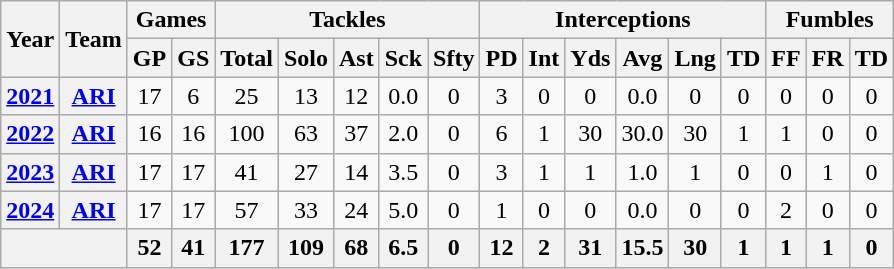<table class="wikitable" style="text-align:center;">
<tr>
<th rowspan="2">Year</th>
<th rowspan="2">Team</th>
<th colspan="2">Games</th>
<th colspan="5">Tackles</th>
<th colspan="6">Interceptions</th>
<th colspan="3">Fumbles</th>
</tr>
<tr>
<th>GP</th>
<th>GS</th>
<th>Total</th>
<th>Solo</th>
<th>Ast</th>
<th>Sck</th>
<th>Sfty</th>
<th>PD</th>
<th>Int</th>
<th>Yds</th>
<th>Avg</th>
<th>Lng</th>
<th>TD</th>
<th>FF</th>
<th>FR</th>
<th>TD</th>
</tr>
<tr>
<th><a href='#'>2021</a></th>
<th><a href='#'>ARI</a></th>
<td>17</td>
<td>6</td>
<td>25</td>
<td>13</td>
<td>12</td>
<td>0.0</td>
<td>0</td>
<td>3</td>
<td>0</td>
<td>0</td>
<td>0.0</td>
<td>0</td>
<td>0</td>
<td>0</td>
<td>0</td>
<td>0</td>
</tr>
<tr>
<th><a href='#'>2022</a></th>
<th><a href='#'>ARI</a></th>
<td>16</td>
<td>16</td>
<td>100</td>
<td>63</td>
<td>37</td>
<td>2.0</td>
<td>0</td>
<td>6</td>
<td>1</td>
<td>30</td>
<td>30.0</td>
<td>30</td>
<td>1</td>
<td>1</td>
<td>0</td>
<td>0</td>
</tr>
<tr>
<th><a href='#'>2023</a></th>
<th><a href='#'>ARI</a></th>
<td>17</td>
<td>17</td>
<td>41</td>
<td>27</td>
<td>14</td>
<td>3.5</td>
<td>0</td>
<td>3</td>
<td>1</td>
<td>1</td>
<td>1.0</td>
<td>1</td>
<td>0</td>
<td>0</td>
<td>1</td>
<td>0</td>
</tr>
<tr>
<th><a href='#'>2024</a></th>
<th><a href='#'>ARI</a></th>
<td>17</td>
<td>17</td>
<td>57</td>
<td>33</td>
<td>24</td>
<td>5.0</td>
<td>0</td>
<td>1</td>
<td>0</td>
<td>0</td>
<td>0.0</td>
<td>0</td>
<td>0</td>
<td>2</td>
<td>0</td>
<td>0</td>
</tr>
<tr>
<th colspan="2"></th>
<th>52</th>
<th>41</th>
<th>177</th>
<th>109</th>
<th>68</th>
<th>6.5</th>
<th>0</th>
<th>12</th>
<th>2</th>
<th>31</th>
<th>15.5</th>
<th>30</th>
<th>1</th>
<th>1</th>
<th>1</th>
<th>0</th>
</tr>
</table>
